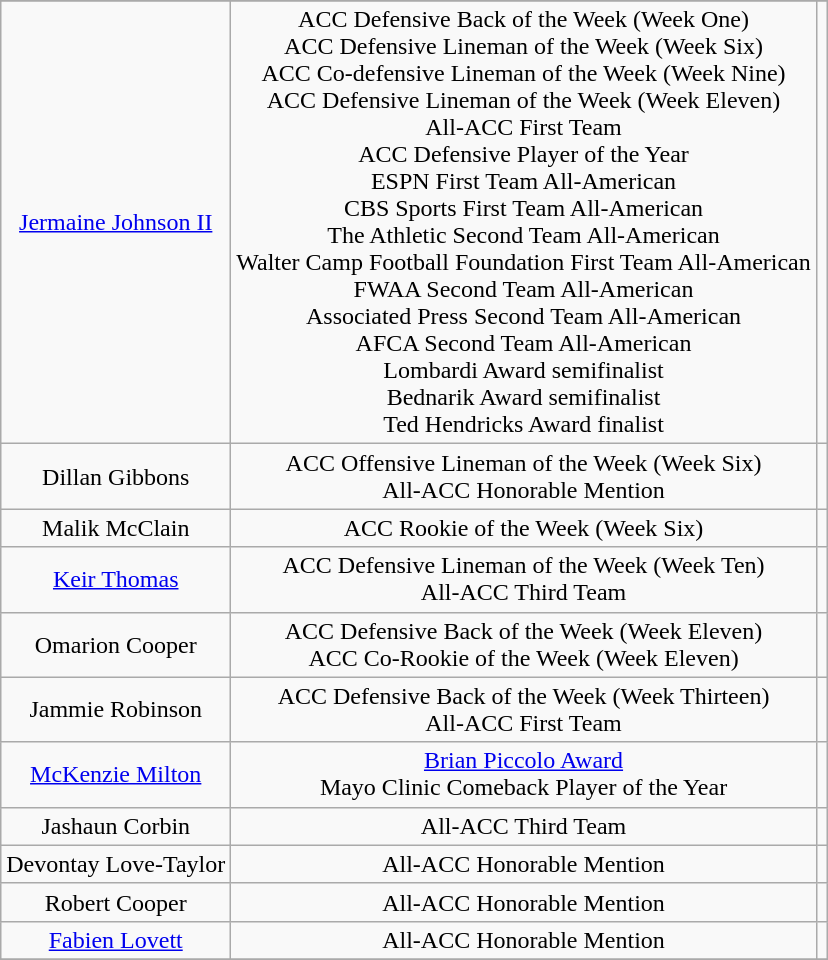<table class="wikitable sortable sortable" style="text-align: center">
<tr align=center>
</tr>
<tr>
<td><a href='#'>Jermaine Johnson II</a></td>
<td>ACC Defensive Back of the Week (Week One)<br>ACC Defensive Lineman of the Week (Week Six)<br>ACC Co-defensive Lineman of the Week (Week Nine)<br>ACC Defensive Lineman of the Week (Week Eleven)<br>All-ACC First Team<br>ACC Defensive Player of the Year<br>ESPN First Team All-American<br>CBS Sports First Team All-American<br>The Athletic Second Team All-American<br>Walter Camp Football Foundation First Team All-American<br>FWAA Second Team All-American<br>Associated Press Second Team All-American<br>AFCA Second Team All-American<br>Lombardi Award semifinalist<br>Bednarik Award semifinalist<br>Ted Hendricks Award finalist</td>
<td></td>
</tr>
<tr>
<td>Dillan Gibbons</td>
<td>ACC Offensive Lineman of the Week (Week Six)<br>All-ACC Honorable Mention</td>
<td></td>
</tr>
<tr>
<td>Malik McClain</td>
<td>ACC Rookie of the Week (Week Six)</td>
<td></td>
</tr>
<tr>
<td><a href='#'>Keir Thomas</a></td>
<td>ACC Defensive Lineman of the Week (Week Ten)<br>All-ACC Third Team</td>
<td></td>
</tr>
<tr>
<td>Omarion Cooper</td>
<td>ACC Defensive Back of the Week (Week Eleven)<br>ACC Co-Rookie of the Week (Week Eleven)</td>
<td></td>
</tr>
<tr>
<td>Jammie Robinson</td>
<td>ACC Defensive Back of the Week (Week Thirteen)<br>All-ACC First Team</td>
<td></td>
</tr>
<tr>
<td><a href='#'>McKenzie Milton</a></td>
<td><a href='#'>Brian Piccolo Award</a><br>Mayo Clinic Comeback Player of the Year</td>
<td></td>
</tr>
<tr>
<td>Jashaun Corbin</td>
<td>All-ACC Third Team</td>
<td></td>
</tr>
<tr>
<td>Devontay Love-Taylor</td>
<td>All-ACC Honorable Mention</td>
<td></td>
</tr>
<tr>
<td>Robert Cooper</td>
<td>All-ACC Honorable Mention</td>
<td></td>
</tr>
<tr>
<td><a href='#'>Fabien Lovett</a></td>
<td>All-ACC Honorable Mention</td>
<td></td>
</tr>
<tr>
</tr>
</table>
